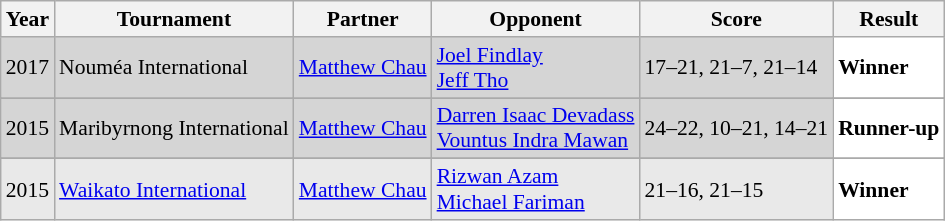<table class="sortable wikitable" style="font-size: 90%;">
<tr>
<th>Year</th>
<th>Tournament</th>
<th>Partner</th>
<th>Opponent</th>
<th>Score</th>
<th>Result</th>
</tr>
<tr style="background:#D5D5D5">
<td align="center">2017</td>
<td align="left">Nouméa International</td>
<td align="left"> <a href='#'>Matthew Chau</a></td>
<td align="left"> <a href='#'>Joel Findlay</a> <br>  <a href='#'>Jeff Tho</a></td>
<td align="left">17–21, 21–7, 21–14</td>
<td style="text-align:left; background:white"> <strong>Winner</strong></td>
</tr>
<tr>
</tr>
<tr style="background:#D5D5D5">
<td align="center">2015</td>
<td align="left">Maribyrnong International</td>
<td align="left"> <a href='#'>Matthew Chau</a></td>
<td align="left"> <a href='#'>Darren Isaac Devadass</a> <br>  <a href='#'>Vountus Indra Mawan</a></td>
<td align="left">24–22, 10–21, 14–21</td>
<td style="text-align:left; background:white"> <strong>Runner-up</strong></td>
</tr>
<tr>
</tr>
<tr style="background:#E9E9E9">
<td align="center">2015</td>
<td align="left"><a href='#'>Waikato International</a></td>
<td align="left"> <a href='#'>Matthew Chau</a></td>
<td align="left"> <a href='#'>Rizwan Azam</a> <br>  <a href='#'>Michael Fariman</a></td>
<td align="left">21–16, 21–15</td>
<td style="text-align:left; background:white"> <strong>Winner</strong></td>
</tr>
</table>
